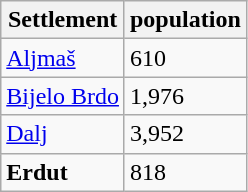<table class="wikitable sortable">
<tr>
<th>Settlement</th>
<th>population</th>
</tr>
<tr>
<td><a href='#'>Aljmaš</a></td>
<td>610</td>
</tr>
<tr>
<td><a href='#'>Bijelo Brdo</a></td>
<td>1,976</td>
</tr>
<tr>
<td><a href='#'>Dalj</a></td>
<td>3,952</td>
</tr>
<tr>
<td><strong>Erdut</strong></td>
<td>818</td>
</tr>
</table>
